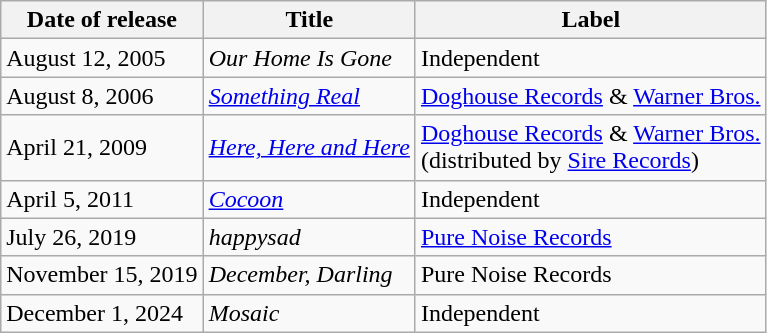<table class="wikitable">
<tr>
<th>Date of release</th>
<th>Title</th>
<th>Label</th>
</tr>
<tr>
<td>August 12, 2005</td>
<td><em>Our Home Is Gone</em></td>
<td>Independent</td>
</tr>
<tr>
<td>August 8, 2006</td>
<td><em><a href='#'>Something Real</a></em></td>
<td><a href='#'>Doghouse Records</a> & <a href='#'>Warner Bros.</a></td>
</tr>
<tr>
<td>April 21, 2009</td>
<td><em><a href='#'>Here, Here and Here</a></em></td>
<td><a href='#'>Doghouse Records</a> & <a href='#'>Warner Bros.</a><br>(distributed by <a href='#'>Sire Records</a>)</td>
</tr>
<tr>
<td>April 5, 2011</td>
<td><em><a href='#'>Cocoon</a></em></td>
<td>Independent</td>
</tr>
<tr>
<td>July 26, 2019</td>
<td><em>happysad</em></td>
<td><a href='#'>Pure Noise Records</a></td>
</tr>
<tr>
<td>November 15, 2019</td>
<td><em>December, Darling</em></td>
<td>Pure Noise Records</td>
</tr>
<tr>
<td>December 1, 2024</td>
<td><em>Mosaic</em></td>
<td>Independent</td>
</tr>
</table>
